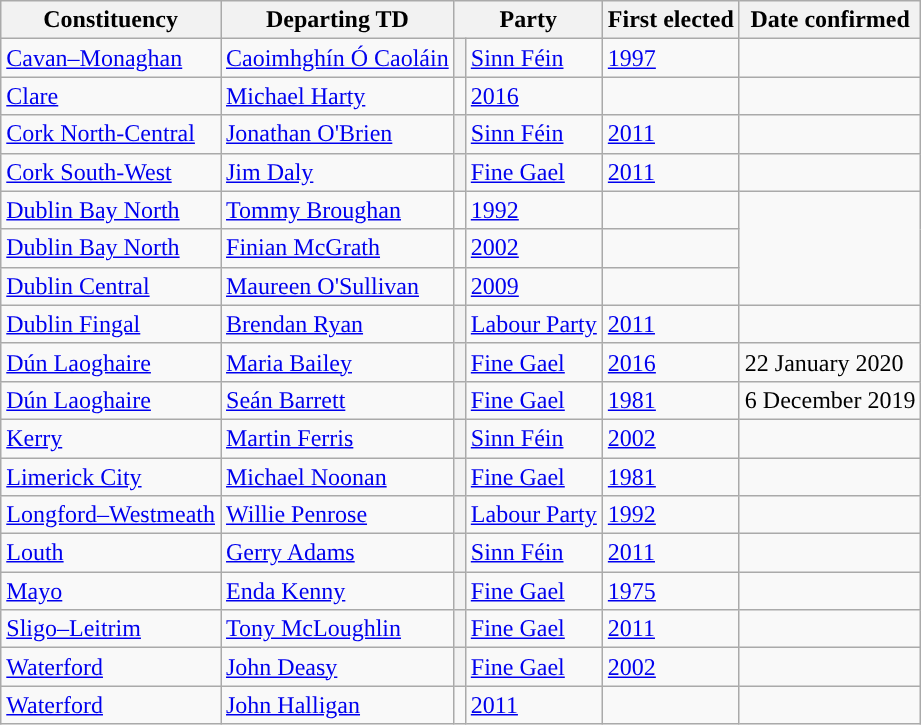<table class="wikitable sortable">
<tr>
<th>Constituency</th>
<th>Departing TD</th>
<th colspan="2">Party</th>
<th>First elected</th>
<th>Date confirmed</th>
</tr>
<tr>
<td><a href='#'>Cavan–Monaghan</a></td>
<td data-sort-value="Ocaolain, Caoimhghin"><a href='#'>Caoimhghín Ó Caoláin</a></td>
<th style="background-color: "></th>
<td><a href='#'>Sinn Féin</a></td>
<td><a href='#'>1997</a></td>
<td></td>
</tr>
<tr>
<td><a href='#'>Clare</a></td>
<td data-sort-value="Harty, Michael"><a href='#'>Michael Harty</a></td>
<td></td>
<td><a href='#'>2016</a></td>
<td></td>
</tr>
<tr>
<td><a href='#'>Cork North-Central</a></td>
<td data-sort-value="Obrien, Jonathan"><a href='#'>Jonathan O'Brien</a></td>
<th style="background-color: "></th>
<td><a href='#'>Sinn Féin</a></td>
<td><a href='#'>2011</a></td>
<td></td>
</tr>
<tr>
<td><a href='#'>Cork South-West</a></td>
<td data-sort-value="Daly, Jim"><a href='#'>Jim Daly</a></td>
<th style="background-color: "></th>
<td><a href='#'>Fine Gael</a></td>
<td><a href='#'>2011</a></td>
<td></td>
</tr>
<tr>
<td><a href='#'>Dublin Bay North</a></td>
<td data-sort-value="Broughan, Tommy"><a href='#'>Tommy Broughan</a></td>
<td></td>
<td><a href='#'>1992</a></td>
<td></td>
</tr>
<tr>
<td><a href='#'>Dublin Bay North</a></td>
<td data-sort-value="McGrath, Finian"><a href='#'>Finian McGrath</a></td>
<td></td>
<td><a href='#'>2002</a></td>
<td></td>
</tr>
<tr>
<td><a href='#'>Dublin Central</a></td>
<td data-sort-value="Osullivan, Maureen"><a href='#'>Maureen O'Sullivan</a></td>
<td></td>
<td><a href='#'>2009</a></td>
<td></td>
</tr>
<tr>
<td><a href='#'>Dublin Fingal</a></td>
<td data-sort-value="Ryan, Brendan"><a href='#'>Brendan Ryan</a></td>
<th style="background-color: "></th>
<td><a href='#'>Labour Party</a></td>
<td><a href='#'>2011</a></td>
<td></td>
</tr>
<tr>
<td><a href='#'>Dún Laoghaire</a></td>
<td data-sort-value="Bailey, Maria"><a href='#'>Maria Bailey</a></td>
<th style="background-color: "></th>
<td><a href='#'>Fine Gael</a></td>
<td><a href='#'>2016</a></td>
<td>22 January 2020</td>
</tr>
<tr>
<td><a href='#'>Dún Laoghaire</a></td>
<td data-sort-value="Barrett, Sean"><a href='#'>Seán Barrett</a></td>
<th style="background-color: "></th>
<td><a href='#'>Fine Gael</a></td>
<td><a href='#'>1981</a></td>
<td>6 December 2019</td>
</tr>
<tr>
<td><a href='#'>Kerry</a></td>
<td data-sort-value="Ferris, Martin"><a href='#'>Martin Ferris</a></td>
<th style="background-color: "></th>
<td><a href='#'>Sinn Féin</a></td>
<td><a href='#'>2002</a></td>
<td></td>
</tr>
<tr>
<td><a href='#'>Limerick City</a></td>
<td data-sort-value="Noonan, Michael"><a href='#'>Michael Noonan</a></td>
<th style="background-color: "></th>
<td><a href='#'>Fine Gael</a></td>
<td><a href='#'>1981</a></td>
<td></td>
</tr>
<tr>
<td><a href='#'>Longford–Westmeath</a></td>
<td data-sort-value="Penrose, Willie"><a href='#'>Willie Penrose</a></td>
<th style="background-color: "></th>
<td><a href='#'>Labour Party</a></td>
<td><a href='#'>1992</a></td>
<td></td>
</tr>
<tr>
<td><a href='#'>Louth</a></td>
<td data-sort-value="Adams, Gerry"><a href='#'>Gerry Adams</a></td>
<th style="background-color: "></th>
<td><a href='#'>Sinn Féin</a></td>
<td><a href='#'>2011</a></td>
<td></td>
</tr>
<tr>
<td><a href='#'>Mayo</a></td>
<td data-sort-value="Kenny, Enda"><a href='#'>Enda Kenny</a></td>
<th style="background-color: "></th>
<td><a href='#'>Fine Gael</a></td>
<td><a href='#'>1975</a></td>
<td></td>
</tr>
<tr>
<td><a href='#'>Sligo–Leitrim</a></td>
<td data-sort-value="McLoughlin, Tony"><a href='#'>Tony McLoughlin</a></td>
<th style="background-color: "></th>
<td><a href='#'>Fine Gael</a></td>
<td><a href='#'>2011</a></td>
<td></td>
</tr>
<tr>
<td><a href='#'>Waterford</a></td>
<td data-sort-value="Deasy, John"><a href='#'>John Deasy</a></td>
<th style="background-color: "></th>
<td><a href='#'>Fine Gael</a></td>
<td><a href='#'>2002</a></td>
<td></td>
</tr>
<tr>
<td><a href='#'>Waterford</a></td>
<td data-sort-value="Halligan, John"><a href='#'>John Halligan</a></td>
<td></td>
<td><a href='#'>2011</a></td>
<td></td>
</tr>
</table>
